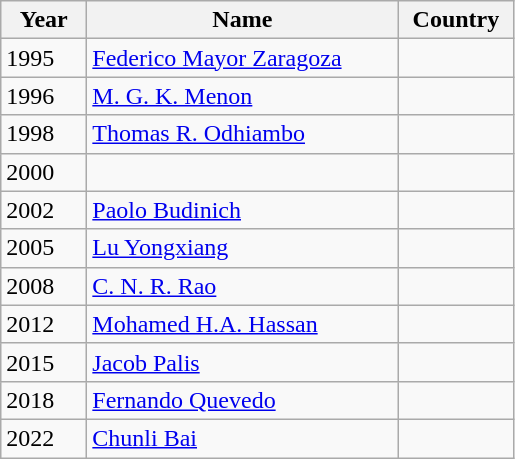<table class="wikitable sortable" border="1" style="align:left;">
<tr>
<th width="50">Year</th>
<th width="200">Name</th>
<th width="70">Country</th>
</tr>
<tr>
<td>1995</td>
<td><a href='#'>Federico Mayor Zaragoza</a></td>
<td></td>
</tr>
<tr>
<td>1996</td>
<td><a href='#'>M. G. K. Menon</a></td>
<td></td>
</tr>
<tr>
<td>1998</td>
<td><a href='#'>Thomas R. Odhiambo</a></td>
<td></td>
</tr>
<tr>
<td>2000</td>
<td></td>
<td></td>
</tr>
<tr>
<td>2002</td>
<td><a href='#'>Paolo Budinich</a></td>
<td></td>
</tr>
<tr>
<td>2005</td>
<td><a href='#'>Lu Yongxiang</a></td>
<td></td>
</tr>
<tr>
<td>2008</td>
<td><a href='#'>C. N. R. Rao</a></td>
<td></td>
</tr>
<tr>
<td>2012</td>
<td><a href='#'>Mohamed H.A. Hassan</a></td>
<td></td>
</tr>
<tr>
<td>2015</td>
<td><a href='#'>Jacob Palis</a></td>
<td></td>
</tr>
<tr>
<td>2018</td>
<td><a href='#'>Fernando Quevedo</a></td>
<td></td>
</tr>
<tr>
<td>2022</td>
<td><a href='#'>Chunli Bai</a></td>
<td></td>
</tr>
</table>
